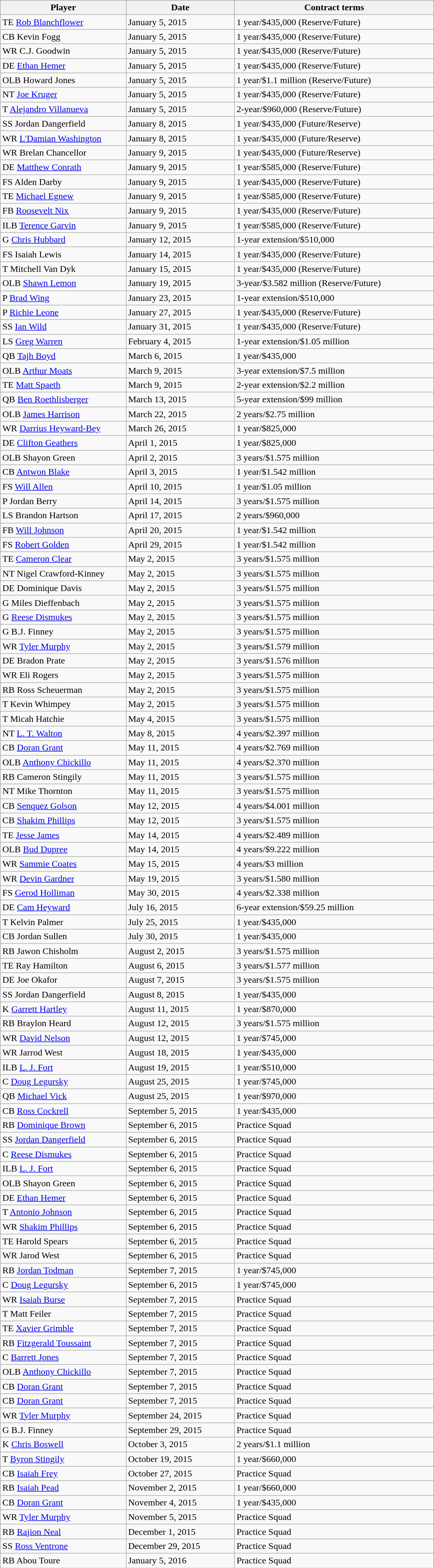<table class="wikitable" style="width:60%;">
<tr style="text-align:center; background:#ddd;">
<th style="width:29%;">Player</th>
<th style="width:25%;">Date</th>
<th style="width:46%;">Contract terms</th>
</tr>
<tr>
<td>TE <a href='#'>Rob Blanchflower</a></td>
<td>January 5, 2015</td>
<td>1 year/$435,000 (Reserve/Future)</td>
</tr>
<tr>
<td>CB Kevin Fogg</td>
<td>January 5, 2015</td>
<td>1 year/$435,000 (Reserve/Future)</td>
</tr>
<tr>
<td>WR C.J. Goodwin</td>
<td>January 5, 2015</td>
<td>1 year/$435,000 (Reserve/Future)</td>
</tr>
<tr>
<td>DE <a href='#'>Ethan Hemer</a></td>
<td>January 5, 2015</td>
<td>1 year/$435,000 (Reserve/Future)</td>
</tr>
<tr>
<td>OLB Howard Jones</td>
<td>January 5, 2015</td>
<td>1 year/$1.1 million (Reserve/Future)</td>
</tr>
<tr>
<td>NT <a href='#'>Joe Kruger</a></td>
<td>January 5, 2015</td>
<td>1 year/$435,000 (Reserve/Future)</td>
</tr>
<tr>
<td>T <a href='#'>Alejandro Villanueva</a></td>
<td>January 5, 2015</td>
<td>2-year/$960,000 (Reserve/Future)</td>
</tr>
<tr>
<td>SS Jordan Dangerfield</td>
<td>January 8, 2015</td>
<td>1 year/$435,000 (Future/Reserve)</td>
</tr>
<tr>
<td>WR <a href='#'>L'Damian Washington</a></td>
<td>January 8, 2015</td>
<td>1 year/$435,000 (Future/Reserve)</td>
</tr>
<tr>
<td>WR Brelan Chancellor</td>
<td>January 9, 2015</td>
<td>1 year/$435,000 (Future/Reserve)</td>
</tr>
<tr>
<td>DE <a href='#'>Matthew Conrath</a></td>
<td>January 9, 2015</td>
<td>1 year/$585,000 (Reserve/Future)</td>
</tr>
<tr>
<td>FS Alden Darby</td>
<td>January 9, 2015</td>
<td>1 year/$435,000 (Reserve/Future)</td>
</tr>
<tr>
<td>TE <a href='#'>Michael Egnew</a></td>
<td>January 9, 2015</td>
<td>1 year/$585,000 (Reserve/Future)</td>
</tr>
<tr>
<td>FB <a href='#'>Roosevelt Nix</a></td>
<td>January 9, 2015</td>
<td>1 year/$435,000 (Reserve/Future)</td>
</tr>
<tr>
<td>ILB <a href='#'>Terence Garvin</a></td>
<td>January 9, 2015</td>
<td>1 year/$585,000 (Reserve/Future)</td>
</tr>
<tr>
<td>G <a href='#'>Chris Hubbard</a></td>
<td>January 12, 2015</td>
<td>1-year extension/$510,000</td>
</tr>
<tr>
<td>FS Isaiah Lewis</td>
<td>January 14, 2015</td>
<td>1 year/$435,000 (Reserve/Future)</td>
</tr>
<tr>
<td>T Mitchell Van Dyk</td>
<td>January 15, 2015</td>
<td>1 year/$435,000 (Reserve/Future)</td>
</tr>
<tr>
<td>OLB <a href='#'>Shawn Lemon</a></td>
<td>January 19, 2015</td>
<td>3-year/$3.582 million (Reserve/Future)</td>
</tr>
<tr>
<td>P <a href='#'>Brad Wing</a></td>
<td>January 23, 2015</td>
<td>1-year extension/$510,000</td>
</tr>
<tr>
<td>P <a href='#'>Richie Leone</a></td>
<td>January 27, 2015</td>
<td>1 year/$435,000 (Reserve/Future)</td>
</tr>
<tr>
<td>SS <a href='#'>Ian Wild</a></td>
<td>January 31, 2015</td>
<td>1 year/$435,000 (Reserve/Future)</td>
</tr>
<tr>
<td>LS <a href='#'>Greg Warren</a></td>
<td>February 4, 2015</td>
<td>1-year extension/$1.05 million</td>
</tr>
<tr>
<td>QB <a href='#'>Tajh Boyd</a></td>
<td>March 6, 2015</td>
<td>1 year/$435,000</td>
</tr>
<tr>
<td>OLB <a href='#'>Arthur Moats</a></td>
<td>March 9, 2015</td>
<td>3-year extension/$7.5 million</td>
</tr>
<tr>
<td>TE <a href='#'>Matt Spaeth</a></td>
<td>March 9, 2015</td>
<td>2-year extension/$2.2 million</td>
</tr>
<tr>
<td>QB <a href='#'>Ben Roethlisberger</a></td>
<td>March 13, 2015</td>
<td>5-year extension/$99 million</td>
</tr>
<tr>
<td>OLB <a href='#'>James Harrison</a></td>
<td>March 22, 2015</td>
<td>2 years/$2.75 million</td>
</tr>
<tr>
<td>WR <a href='#'>Darrius Heyward-Bey</a></td>
<td>March 26, 2015</td>
<td>1 year/$825,000</td>
</tr>
<tr>
<td>DE <a href='#'>Clifton Geathers</a></td>
<td>April 1, 2015</td>
<td>1 year/$825,000</td>
</tr>
<tr>
<td>OLB Shayon Green</td>
<td>April 2, 2015</td>
<td>3 years/$1.575 million</td>
</tr>
<tr>
<td>CB <a href='#'>Antwon Blake</a></td>
<td>April 3, 2015</td>
<td>1 year/$1.542 million</td>
</tr>
<tr>
<td>FS <a href='#'>Will Allen</a></td>
<td>April 10, 2015</td>
<td>1 year/$1.05 million</td>
</tr>
<tr>
<td>P Jordan Berry</td>
<td>April 14, 2015</td>
<td>3 years/$1.575 million</td>
</tr>
<tr>
<td>LS Brandon Hartson</td>
<td>April 17, 2015</td>
<td>2 years/$960,000</td>
</tr>
<tr>
<td>FB <a href='#'>Will Johnson</a></td>
<td>April 20, 2015</td>
<td>1 year/$1.542 million</td>
</tr>
<tr>
<td>FS <a href='#'>Robert Golden</a></td>
<td>April 29, 2015</td>
<td>1 year/$1.542 million</td>
</tr>
<tr>
<td>TE <a href='#'>Cameron Clear</a></td>
<td>May 2, 2015</td>
<td>3 years/$1.575 million</td>
</tr>
<tr>
<td>NT Nigel Crawford-Kinney</td>
<td>May 2, 2015</td>
<td>3 years/$1.575 million</td>
</tr>
<tr>
<td>DE Dominique Davis</td>
<td>May 2, 2015</td>
<td>3 years/$1.575 million</td>
</tr>
<tr>
<td>G Miles Dieffenbach</td>
<td>May 2, 2015</td>
<td>3 years/$1.575 million</td>
</tr>
<tr>
<td>G <a href='#'>Reese Dismukes</a></td>
<td>May 2, 2015</td>
<td>3 years/$1.575 million</td>
</tr>
<tr>
<td>G B.J. Finney</td>
<td>May 2, 2015</td>
<td>3 years/$1.575 million</td>
</tr>
<tr>
<td>WR <a href='#'>Tyler Murphy</a></td>
<td>May 2, 2015</td>
<td>3 years/$1.579 million</td>
</tr>
<tr>
<td>DE Bradon Prate</td>
<td>May 2, 2015</td>
<td>3 years/$1.576 million</td>
</tr>
<tr>
<td>WR Eli Rogers</td>
<td>May 2, 2015</td>
<td>3 years/$1.575 million</td>
</tr>
<tr>
<td>RB Ross Scheuerman</td>
<td>May 2, 2015</td>
<td>3 years/$1.575 million</td>
</tr>
<tr>
<td>T Kevin Whimpey</td>
<td>May 2, 2015</td>
<td>3 years/$1.575 million</td>
</tr>
<tr>
<td>T Micah Hatchie</td>
<td>May 4, 2015</td>
<td>3 years/$1.575 million</td>
</tr>
<tr>
<td>NT <a href='#'>L. T. Walton</a></td>
<td>May 8, 2015</td>
<td>4 years/$2.397 million</td>
</tr>
<tr>
<td>CB <a href='#'>Doran Grant</a></td>
<td>May 11, 2015</td>
<td>4 years/$2.769 million</td>
</tr>
<tr>
<td>OLB <a href='#'>Anthony Chickillo</a></td>
<td>May 11, 2015</td>
<td>4 years/$2.370 million</td>
</tr>
<tr>
<td>RB Cameron Stingily</td>
<td>May 11, 2015</td>
<td>3 years/$1.575 million</td>
</tr>
<tr>
<td>NT Mike Thornton</td>
<td>May 11, 2015</td>
<td>3 years/$1.575 million</td>
</tr>
<tr>
<td>CB <a href='#'>Senquez Golson</a></td>
<td>May 12, 2015</td>
<td>4 years/$4.001 million</td>
</tr>
<tr>
<td>CB <a href='#'>Shakim Phillips</a></td>
<td>May 12, 2015</td>
<td>3 years/$1.575 million</td>
</tr>
<tr>
<td>TE <a href='#'>Jesse James</a></td>
<td>May 14, 2015</td>
<td>4 years/$2.489 million</td>
</tr>
<tr>
<td>OLB <a href='#'>Bud Dupree</a></td>
<td>May 14, 2015</td>
<td>4 years/$9.222 million</td>
</tr>
<tr>
<td>WR <a href='#'>Sammie Coates</a></td>
<td>May 15, 2015</td>
<td>4 years/$3 million</td>
</tr>
<tr>
<td>WR <a href='#'>Devin Gardner</a></td>
<td>May 19, 2015</td>
<td>3 years/$1.580 million</td>
</tr>
<tr>
<td>FS <a href='#'>Gerod Holliman</a></td>
<td>May 30, 2015</td>
<td>4 years/$2.338 million</td>
</tr>
<tr>
<td>DE <a href='#'>Cam Heyward</a></td>
<td>July 16, 2015</td>
<td>6-year extension/$59.25 million</td>
</tr>
<tr>
<td>T Kelvin Palmer</td>
<td>July 25, 2015</td>
<td>1 year/$435,000</td>
</tr>
<tr>
<td>CB Jordan Sullen</td>
<td>July 30, 2015</td>
<td>1 year/$435,000</td>
</tr>
<tr>
<td>RB Jawon Chisholm</td>
<td>August 2, 2015</td>
<td>3 years/$1.575 million</td>
</tr>
<tr>
<td>TE Ray Hamilton</td>
<td>August 6, 2015</td>
<td>3 years/$1.577 million</td>
</tr>
<tr>
<td>DE Joe Okafor</td>
<td>August 7, 2015</td>
<td>3 years/$1.575 million</td>
</tr>
<tr>
<td>SS Jordan Dangerfield</td>
<td>August 8, 2015</td>
<td>1 year/$435,000</td>
</tr>
<tr>
<td>K <a href='#'>Garrett Hartley</a></td>
<td>August 11, 2015</td>
<td>1 year/$870,000</td>
</tr>
<tr>
<td>RB Braylon Heard</td>
<td>August 12, 2015</td>
<td>3 years/$1.575 million</td>
</tr>
<tr>
<td>WR <a href='#'>David Nelson</a></td>
<td>August 12, 2015</td>
<td>1 year/$745,000</td>
</tr>
<tr>
<td>WR Jarrod West</td>
<td>August 18, 2015</td>
<td>1 year/$435,000</td>
</tr>
<tr>
<td>ILB <a href='#'>L. J. Fort</a></td>
<td>August 19, 2015</td>
<td>1 year/$510,000</td>
</tr>
<tr>
<td>C <a href='#'>Doug Legursky</a></td>
<td>August 25, 2015</td>
<td>1 year/$745,000</td>
</tr>
<tr>
<td>QB <a href='#'>Michael Vick</a></td>
<td>August 25, 2015</td>
<td>1 year/$970,000</td>
</tr>
<tr>
<td>CB <a href='#'>Ross Cockrell</a></td>
<td>September 5, 2015</td>
<td>1 year/$435,000</td>
</tr>
<tr>
<td>RB <a href='#'>Dominique Brown</a></td>
<td>September 6, 2015</td>
<td>Practice Squad</td>
</tr>
<tr>
<td>SS <a href='#'>Jordan Dangerfield</a></td>
<td>September 6, 2015</td>
<td>Practice Squad</td>
</tr>
<tr>
<td>C <a href='#'>Reese Dismukes</a></td>
<td>September 6, 2015</td>
<td>Practice Squad</td>
</tr>
<tr>
<td>ILB <a href='#'>L. J. Fort</a></td>
<td>September 6, 2015</td>
<td>Practice Squad</td>
</tr>
<tr>
<td>OLB Shayon Green</td>
<td>September 6, 2015</td>
<td>Practice Squad</td>
</tr>
<tr>
<td>DE <a href='#'>Ethan Hemer</a></td>
<td>September 6, 2015</td>
<td>Practice Squad</td>
</tr>
<tr>
<td>T <a href='#'>Antonio Johnson</a></td>
<td>September 6, 2015</td>
<td>Practice Squad</td>
</tr>
<tr>
<td>WR <a href='#'>Shakim Phillips</a></td>
<td>September 6, 2015</td>
<td>Practice Squad</td>
</tr>
<tr>
<td>TE Harold Spears</td>
<td>September 6, 2015</td>
<td>Practice Squad</td>
</tr>
<tr>
<td>WR Jarod West</td>
<td>September 6, 2015</td>
<td>Practice Squad</td>
</tr>
<tr>
<td>RB <a href='#'>Jordan Todman</a></td>
<td>September 7, 2015</td>
<td>1 year/$745,000</td>
</tr>
<tr>
<td>C <a href='#'>Doug Legursky</a></td>
<td>September 6, 2015</td>
<td>1 year/$745,000</td>
</tr>
<tr>
<td>WR <a href='#'>Isaiah Burse</a></td>
<td>September 7, 2015</td>
<td>Practice Squad</td>
</tr>
<tr>
<td>T Matt Feiler</td>
<td>September 7, 2015</td>
<td>Practice Squad</td>
</tr>
<tr>
<td>TE <a href='#'>Xavier Grimble</a></td>
<td>September 7, 2015</td>
<td>Practice Squad</td>
</tr>
<tr>
<td>RB <a href='#'>Fitzgerald Toussaint</a></td>
<td>September 7, 2015</td>
<td>Practice Squad</td>
</tr>
<tr>
<td>C <a href='#'>Barrett Jones</a></td>
<td>September 7, 2015</td>
<td>Practice Squad</td>
</tr>
<tr>
<td>OLB <a href='#'>Anthony Chickillo</a></td>
<td>September 7, 2015</td>
<td>Practice Squad</td>
</tr>
<tr>
<td>CB <a href='#'>Doran Grant</a></td>
<td>September 7, 2015</td>
<td>Practice Squad</td>
</tr>
<tr>
<td>CB <a href='#'>Doran Grant</a></td>
<td>September 7, 2015</td>
<td>Practice Squad</td>
</tr>
<tr>
<td>WR <a href='#'>Tyler Murphy</a></td>
<td>September 24, 2015</td>
<td>Practice Squad</td>
</tr>
<tr>
<td>G B.J. Finney</td>
<td>September 29, 2015</td>
<td>Practice Squad</td>
</tr>
<tr>
<td>K <a href='#'>Chris Boswell</a></td>
<td>October 3, 2015</td>
<td>2 years/$1.1 million</td>
</tr>
<tr>
<td>T <a href='#'>Byron Stingily</a></td>
<td>October 19, 2015</td>
<td>1 year/$660,000</td>
</tr>
<tr>
<td>CB <a href='#'>Isaiah Frey</a></td>
<td>October 27, 2015</td>
<td>Practice Squad</td>
</tr>
<tr>
<td>RB <a href='#'>Isaiah Pead</a></td>
<td>November 2, 2015</td>
<td>1 year/$660,000</td>
</tr>
<tr>
<td>CB <a href='#'>Doran Grant</a></td>
<td>November 4, 2015</td>
<td>1 year/$435,000</td>
</tr>
<tr>
<td>WR <a href='#'>Tyler Murphy</a></td>
<td>November 5, 2015</td>
<td>Practice Squad</td>
</tr>
<tr>
<td>RB <a href='#'>Rajion Neal</a></td>
<td>December 1, 2015</td>
<td>Practice Squad</td>
</tr>
<tr>
<td>SS <a href='#'>Ross Ventrone</a></td>
<td>December 29, 2015</td>
<td>Practice Squad</td>
</tr>
<tr>
<td>RB Abou Toure</td>
<td>January 5, 2016</td>
<td>Practice Squad</td>
</tr>
</table>
